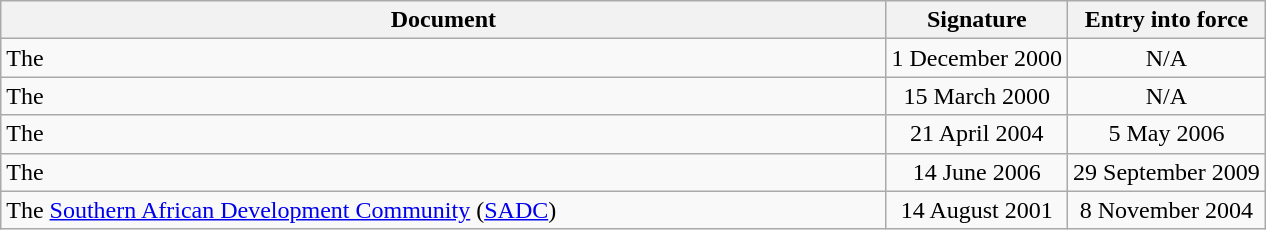<table class="wikitable"  style="align:right; text-align:center;">
<tr>
<th>Document</th>
<th>Signature</th>
<th>Entry into force</th>
</tr>
<tr>
<td style="text-align:left; width: 70%;">The </td>
<td>1 December 2000</td>
<td>N/A</td>
</tr>
<tr>
<td style="text-align:left;">The </td>
<td>15 March 2000</td>
<td>N/A</td>
</tr>
<tr>
<td style="text-align:left;">The </td>
<td>21 April 2004</td>
<td>5 May 2006</td>
</tr>
<tr>
<td style="text-align:left;">The </td>
<td>14 June 2006</td>
<td>29 September 2009</td>
</tr>
<tr>
<td style="text-align:left;">The <a href='#'>Southern African Development Community</a> (<a href='#'>SADC</a>) </td>
<td>14 August 2001</td>
<td>8 November 2004</td>
</tr>
</table>
